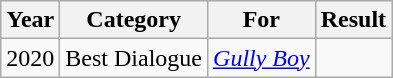<table class= "wikitable sortable">
<tr>
<th>Year</th>
<th>Category</th>
<th>For</th>
<th>Result</th>
</tr>
<tr>
<td>2020</td>
<td>Best Dialogue</td>
<td><em><a href='#'>Gully Boy</a></em></td>
<td></td>
</tr>
</table>
